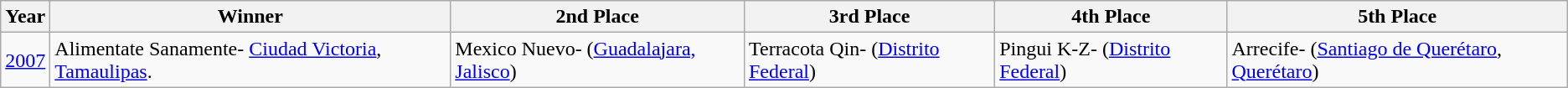<table class="wikitable">
<tr>
<th>Year</th>
<th>Winner</th>
<th>2nd Place</th>
<th>3rd Place</th>
<th>4th Place</th>
<th>5th Place</th>
</tr>
<tr>
<td><a href='#'>2007</a></td>
<td>Alimentate Sanamente- <a href='#'>Ciudad Victoria</a>, <a href='#'>Tamaulipas</a>.</td>
<td>Mexico Nuevo- (<a href='#'>Guadalajara, Jalisco</a>)</td>
<td>Terracota Qin- (<a href='#'>Distrito Federal</a>)</td>
<td>Pingui K-Z- (<a href='#'>Distrito Federal</a>)</td>
<td>Arrecife- (<a href='#'>Santiago de Querétaro</a>, <a href='#'>Querétaro</a>)</td>
</tr>
</table>
